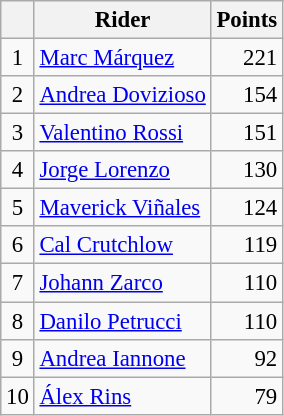<table class="wikitable" style="font-size: 95%;">
<tr>
<th></th>
<th>Rider</th>
<th>Points</th>
</tr>
<tr>
<td align=center>1</td>
<td> <a href='#'>Marc Márquez</a></td>
<td align=right>221</td>
</tr>
<tr>
<td align=center>2</td>
<td> <a href='#'>Andrea Dovizioso</a></td>
<td align=right>154</td>
</tr>
<tr>
<td align=center>3</td>
<td> <a href='#'>Valentino Rossi</a></td>
<td align=right>151</td>
</tr>
<tr>
<td align=center>4</td>
<td> <a href='#'>Jorge Lorenzo</a></td>
<td align=right>130</td>
</tr>
<tr>
<td align=center>5</td>
<td> <a href='#'>Maverick Viñales</a></td>
<td align=right>124</td>
</tr>
<tr>
<td align=center>6</td>
<td> <a href='#'>Cal Crutchlow</a></td>
<td align=right>119</td>
</tr>
<tr>
<td align=center>7</td>
<td> <a href='#'>Johann Zarco</a></td>
<td align=right>110</td>
</tr>
<tr>
<td align=center>8</td>
<td> <a href='#'>Danilo Petrucci</a></td>
<td align=right>110</td>
</tr>
<tr>
<td align=center>9</td>
<td> <a href='#'>Andrea Iannone</a></td>
<td align=right>92</td>
</tr>
<tr>
<td align=center>10</td>
<td> <a href='#'>Álex Rins</a></td>
<td align=right>79</td>
</tr>
</table>
